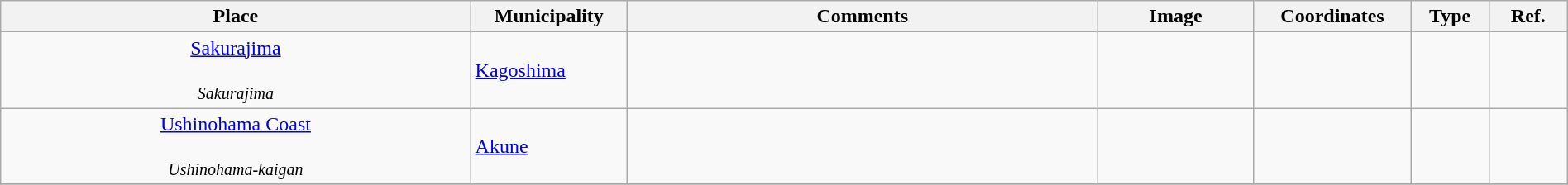<table class="wikitable sortable"  style="width:100%;">
<tr>
<th width="30%" align="left">Place</th>
<th width="10%" align="left">Municipality</th>
<th width="30%" align="left" class="unsortable">Comments</th>
<th width="10%" align="left"  class="unsortable">Image</th>
<th width="10%" align="left" class="unsortable">Coordinates</th>
<th width="5%" align="left">Type</th>
<th width="5%" align="left"  class="unsortable">Ref.</th>
</tr>
<tr>
<td align="center"><a href='#'>Sakurajima</a><br><br><small><em>Sakurajima</em></small></td>
<td><a href='#'>Kagoshima</a></td>
<td></td>
<td></td>
<td></td>
<td></td>
<td></td>
</tr>
<tr>
<td align="center"><a href='#'>Ushinohama Coast</a><br><br><small><em>Ushinohama-kaigan</em></small></td>
<td><a href='#'>Akune</a></td>
<td></td>
<td></td>
<td></td>
<td></td>
<td></td>
</tr>
<tr>
</tr>
</table>
